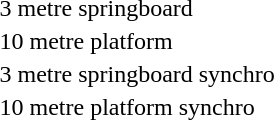<table>
<tr>
<td>3 metre springboard</td>
<td></td>
<td></td>
<td></td>
</tr>
<tr>
<td>10 metre platform</td>
<td></td>
<td></td>
<td></td>
</tr>
<tr>
<td>3 metre springboard synchro</td>
<td></td>
<td></td>
<td></td>
</tr>
<tr>
<td>10 metre platform synchro</td>
<td></td>
<td></td>
<td></td>
</tr>
</table>
